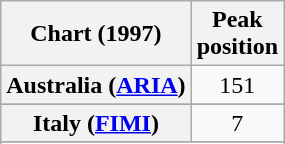<table class="wikitable sortable plainrowheaders" style="text-align:center;">
<tr>
<th scope="col">Chart (1997)</th>
<th scope="col">Peak<br>position</th>
</tr>
<tr>
<th scope="row">Australia (<a href='#'>ARIA</a>)</th>
<td>151</td>
</tr>
<tr>
</tr>
<tr>
</tr>
<tr>
</tr>
<tr>
</tr>
<tr>
<th scope="row">Italy (<a href='#'>FIMI</a>)</th>
<td>7</td>
</tr>
<tr>
</tr>
<tr>
</tr>
</table>
